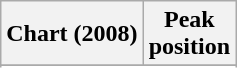<table class="wikitable sortable plainrowheaders" style="text-align:center">
<tr>
<th scope="col">Chart (2008)</th>
<th scope="col">Peak<br> position</th>
</tr>
<tr>
</tr>
<tr>
</tr>
</table>
